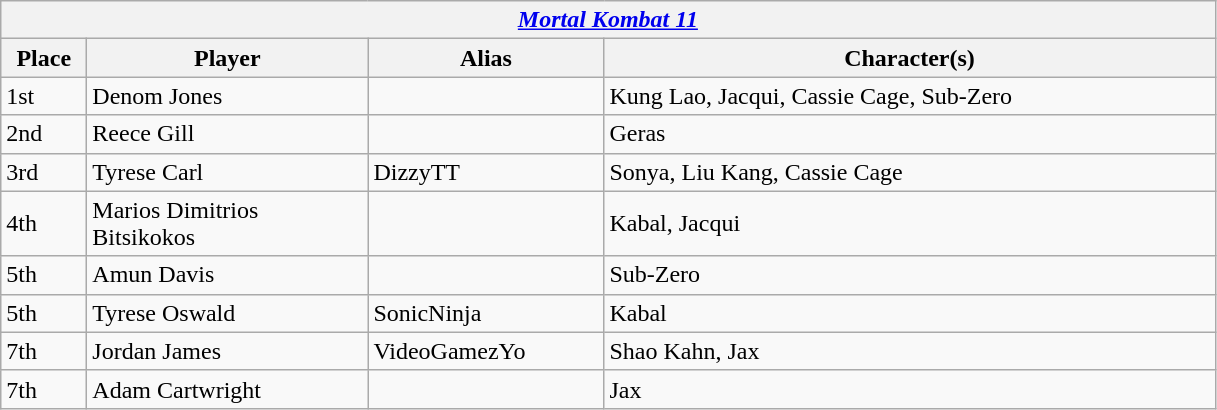<table class="wikitable">
<tr>
<th colspan="4"><strong><em><a href='#'>Mortal Kombat 11</a></em></strong> </th>
</tr>
<tr>
<th style="width:50px;">Place</th>
<th style="width:180px;">Player</th>
<th style="width:150px;">Alias</th>
<th style="width:300px;">Character(s)</th>
</tr>
<tr>
<td>1st</td>
<td> Denom Jones</td>
<td></td>
<td>Kung Lao, Jacqui, Cassie Cage, Sub-Zero</td>
</tr>
<tr>
<td>2nd</td>
<td> Reece Gill</td>
<td></td>
<td style="width:300pt;">Geras</td>
</tr>
<tr>
<td>3rd</td>
<td> Tyrese Carl</td>
<td>DizzyTT</td>
<td>Sonya, Liu Kang, Cassie Cage</td>
</tr>
<tr>
<td>4th</td>
<td> Marios Dimitrios Bitsikokos</td>
<td></td>
<td>Kabal, Jacqui</td>
</tr>
<tr>
<td>5th</td>
<td> Amun Davis</td>
<td></td>
<td>Sub-Zero</td>
</tr>
<tr>
<td>5th</td>
<td> Tyrese Oswald</td>
<td>SonicNinja</td>
<td>Kabal</td>
</tr>
<tr>
<td>7th</td>
<td> Jordan James</td>
<td>VideoGamezYo</td>
<td>Shao Kahn, Jax</td>
</tr>
<tr>
<td>7th</td>
<td> Adam Cartwright</td>
<td></td>
<td>Jax</td>
</tr>
</table>
